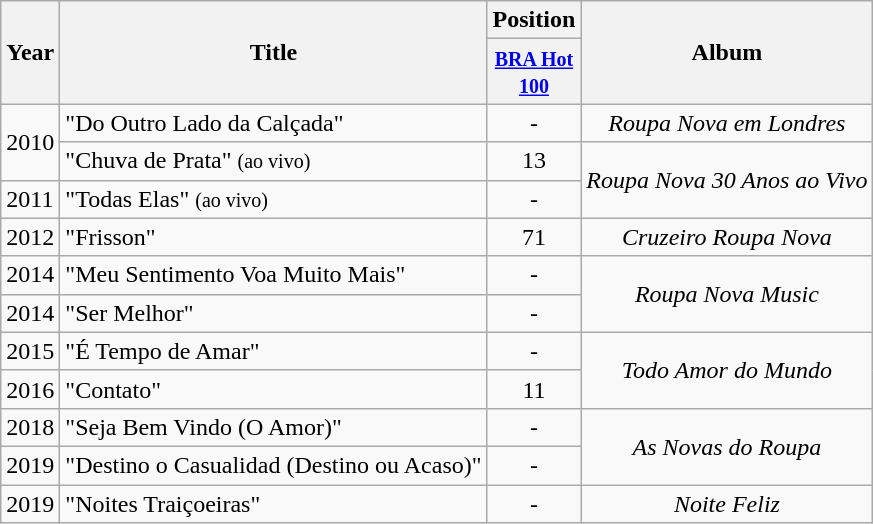<table class="wikitable">
<tr>
<th rowspan="2">Year</th>
<th rowspan="2">Title</th>
<th colspan="1">Position</th>
<th rowspan="2">Album</th>
</tr>
<tr>
<th align="center" width="30"><small><a href='#'>BRA Hot 100</a></small></th>
</tr>
<tr>
<td align="left" valign="center" rowspan=2>2010</td>
<td align="left" valign="center">"Do Outro Lado da Calçada"</td>
<td align="center">-</td>
<td align="center"><em>Roupa Nova em Londres</em></td>
</tr>
<tr>
<td align="left" valign="center">"Chuva de Prata" <small>(ao vivo)</small></td>
<td align="center">13</td>
<td align="center" rowspan=2><em>Roupa Nova 30 Anos ao Vivo</em></td>
</tr>
<tr>
<td align="left" valign="center">2011</td>
<td align="left" valign="center">"Todas Elas" <small>(ao vivo)</small></td>
<td align="center">-</td>
</tr>
<tr>
<td align="left" valign="center">2012</td>
<td align="left" valign="center">"Frisson"</td>
<td align="center">71</td>
<td align="center"><em>Cruzeiro Roupa Nova</em></td>
</tr>
<tr>
<td align="left" valign="center">2014</td>
<td align="left" valign="center">"Meu Sentimento Voa Muito Mais"</td>
<td align="center">-</td>
<td align="center" rowspan=2><em>Roupa Nova Music</em></td>
</tr>
<tr>
<td align="left" valign="center">2014</td>
<td align="left" valign="center">"Ser Melhor"</td>
<td align="center">-</td>
</tr>
<tr>
<td align="left" valign="center">2015</td>
<td align="left" valign="center">"É Tempo de Amar"</td>
<td align="center">-</td>
<td align="center" rowspan=2><em>Todo Amor do Mundo</em></td>
</tr>
<tr>
<td align="left" valign="center">2016</td>
<td align="left" valign="center">"Contato"</td>
<td align="center">11</td>
</tr>
<tr>
<td align="left" valign="center">2018</td>
<td align="left" valign="center">"Seja Bem Vindo (O Amor)"</td>
<td align="center">-</td>
<td align="center" rowspan=2><em>As Novas do Roupa</em></td>
</tr>
<tr>
<td align="left" valign="center">2019</td>
<td align="left" valign="center">"Destino o Casualidad (Destino ou Acaso)"</td>
<td align="center">-</td>
</tr>
<tr>
<td align="left" valign="center">2019</td>
<td align="left" valign="center">"Noites Traiçoeiras"</td>
<td align="center">-</td>
<td align="center" rowspan=2><em>Noite Feliz</em></td>
</tr>
</table>
